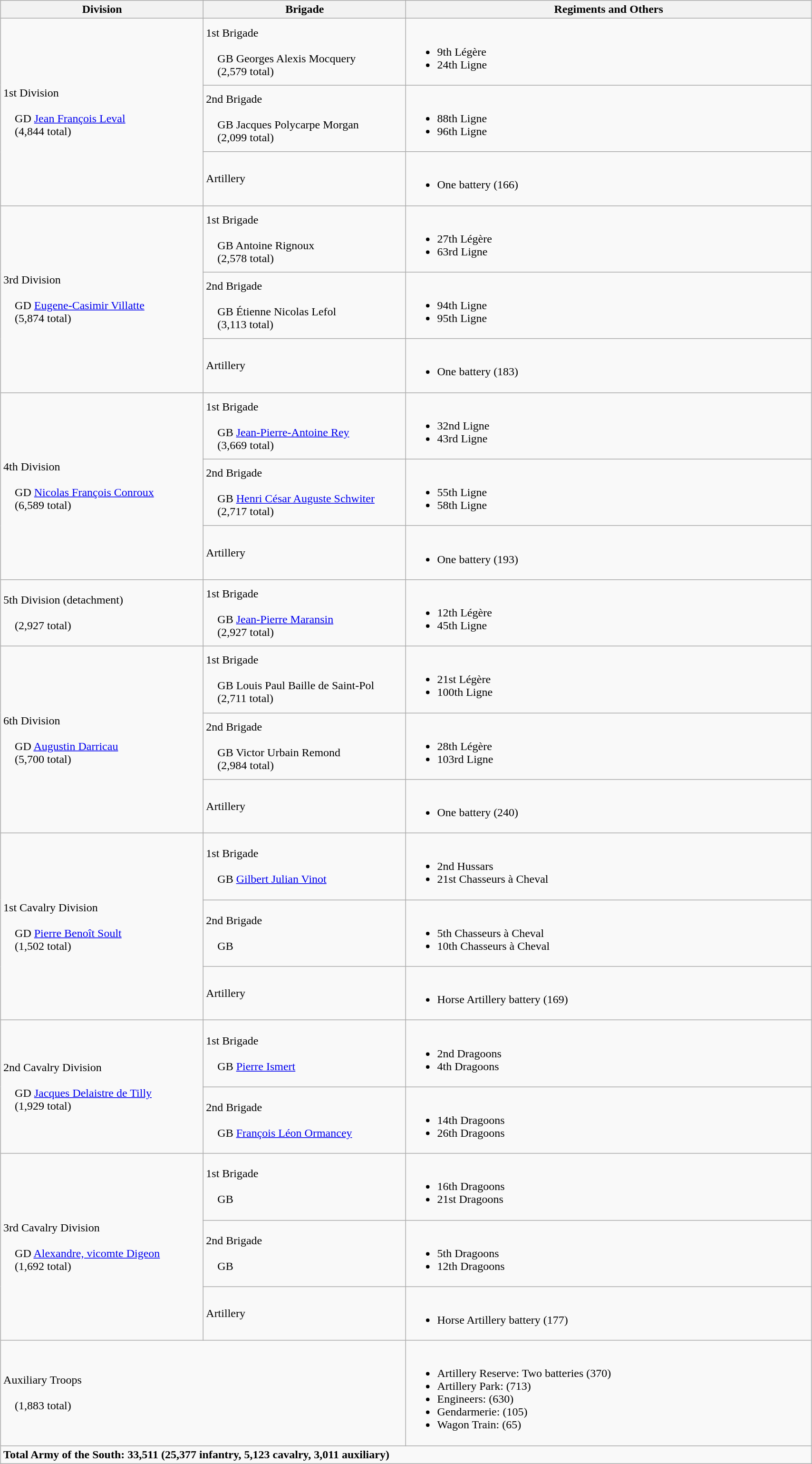<table class="wikitable" width="90%" style="margin: 1em auto 1em auto">
<tr>
<th style="width:25%;">Division</th>
<th style="width:25%;">Brigade</th>
<th>Regiments and Others</th>
</tr>
<tr>
<td rowspan=3>1st Division<br><br>    GD <a href='#'>Jean François Leval</a>
<br>    (4,844 total)</td>
<td>1st Brigade<br><br>    GB Georges Alexis Mocquery
<br>    (2,579 total)</td>
<td><br><ul><li>9th Légère</li><li>24th Ligne</li></ul></td>
</tr>
<tr>
<td>2nd Brigade<br><br>    GB Jacques Polycarpe Morgan
<br>    (2,099 total)</td>
<td><br><ul><li>88th Ligne</li><li>96th Ligne</li></ul></td>
</tr>
<tr>
<td>Artillery</td>
<td><br><ul><li>One battery (166)</li></ul></td>
</tr>
<tr>
<td rowspan=3>3rd Division<br><br>    GD <a href='#'>Eugene-Casimir Villatte</a>
<br>    (5,874 total)</td>
<td>1st Brigade<br><br>    GB Antoine Rignoux
<br>    (2,578 total)</td>
<td><br><ul><li>27th Légère</li><li>63rd Ligne</li></ul></td>
</tr>
<tr>
<td>2nd Brigade<br><br>    GB Étienne Nicolas Lefol
<br>    (3,113 total)</td>
<td><br><ul><li>94th Ligne</li><li>95th Ligne</li></ul></td>
</tr>
<tr>
<td>Artillery</td>
<td><br><ul><li>One battery (183)</li></ul></td>
</tr>
<tr>
<td rowspan=3>4th Division<br><br>    GD <a href='#'>Nicolas François Conroux</a>
<br>    (6,589 total)</td>
<td>1st Brigade<br><br>    GB <a href='#'>Jean-Pierre-Antoine Rey</a>
<br>    (3,669 total)</td>
<td><br><ul><li>32nd Ligne</li><li>43rd Ligne</li></ul></td>
</tr>
<tr>
<td>2nd Brigade<br><br>    GB <a href='#'>Henri César Auguste Schwiter</a>
<br>    (2,717 total)</td>
<td><br><ul><li>55th Ligne</li><li>58th Ligne</li></ul></td>
</tr>
<tr>
<td>Artillery</td>
<td><br><ul><li>One battery (193)</li></ul></td>
</tr>
<tr>
<td>5th Division (detachment)<br><br>    (2,927 total)</td>
<td>1st Brigade<br><br>    GB <a href='#'>Jean-Pierre Maransin</a>
<br>    (2,927 total)</td>
<td><br><ul><li>12th Légère</li><li>45th Ligne</li></ul></td>
</tr>
<tr>
<td rowspan=3>6th Division<br><br>    GD <a href='#'>Augustin Darricau</a>
<br>    (5,700 total)</td>
<td>1st Brigade<br><br>    GB Louis Paul Baille de Saint-Pol
<br>    (2,711 total)</td>
<td><br><ul><li>21st Légère</li><li>100th Ligne</li></ul></td>
</tr>
<tr>
<td>2nd Brigade<br><br>    GB Victor Urbain Remond
<br>    (2,984 total)</td>
<td><br><ul><li>28th Légère</li><li>103rd Ligne</li></ul></td>
</tr>
<tr>
<td>Artillery</td>
<td><br><ul><li>One battery (240)</li></ul></td>
</tr>
<tr>
<td rowspan=3>1st Cavalry Division<br><br>    GD <a href='#'>Pierre Benoît Soult</a>
<br>    (1,502 total)</td>
<td>1st Brigade<br><br>    GB <a href='#'>Gilbert Julian Vinot</a></td>
<td><br><ul><li>2nd Hussars</li><li>21st Chasseurs à Cheval</li></ul></td>
</tr>
<tr>
<td>2nd Brigade<br><br>    GB</td>
<td><br><ul><li>5th Chasseurs à Cheval</li><li>10th Chasseurs à Cheval</li></ul></td>
</tr>
<tr>
<td>Artillery</td>
<td><br><ul><li>Horse Artillery battery (169)</li></ul></td>
</tr>
<tr>
<td rowspan=2>2nd Cavalry Division<br><br>    GD <a href='#'>Jacques Delaistre de Tilly</a>
<br>    (1,929 total)</td>
<td>1st Brigade<br><br>    GB <a href='#'>Pierre Ismert</a></td>
<td><br><ul><li>2nd Dragoons</li><li>4th Dragoons</li></ul></td>
</tr>
<tr>
<td>2nd Brigade<br><br>    GB <a href='#'>François Léon Ormancey</a></td>
<td><br><ul><li>14th Dragoons</li><li>26th Dragoons</li></ul></td>
</tr>
<tr>
<td rowspan=3>3rd Cavalry Division<br><br>    GD <a href='#'>Alexandre, vicomte Digeon</a>
<br>    (1,692 total)</td>
<td>1st Brigade<br><br>    GB</td>
<td><br><ul><li>16th Dragoons</li><li>21st Dragoons</li></ul></td>
</tr>
<tr>
<td>2nd Brigade<br><br>    GB</td>
<td><br><ul><li>5th Dragoons</li><li>12th Dragoons</li></ul></td>
</tr>
<tr>
<td>Artillery</td>
<td><br><ul><li>Horse Artillery battery (177)</li></ul></td>
</tr>
<tr>
<td colspan=2>Auxiliary Troops<br><br>    (1,883 total)</td>
<td><br><ul><li>Artillery Reserve: Two batteries (370)</li><li>Artillery Park: (713)</li><li>Engineers: (630)</li><li>Gendarmerie: (105)</li><li>Wagon Train: (65)</li></ul></td>
</tr>
<tr>
<td colspan=3><strong>Total Army of the South: 33,511 (25,377 infantry, 5,123 cavalry, 3,011 auxiliary)</strong></td>
</tr>
</table>
